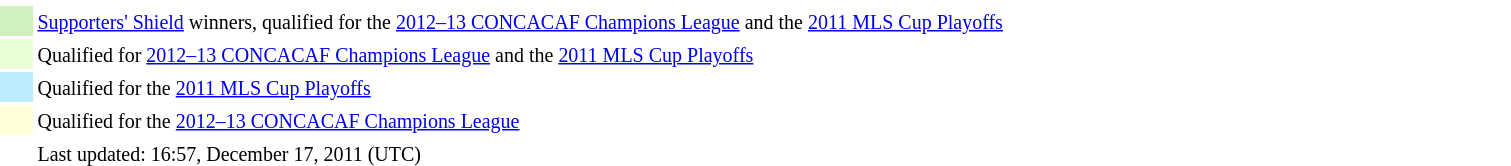<table width=80%>
<tr>
<td style="width: 20px"></td>
<td bgcolor=ffffff></td>
</tr>
<tr>
<td bgcolor=D0F0C0></td>
<td bgcolor=ffffff><small><a href='#'>Supporters' Shield</a> winners, qualified for the <a href='#'>2012–13 CONCACAF Champions League</a> and the <a href='#'>2011 MLS Cup Playoffs</a></small></td>
</tr>
<tr>
<td bgcolor=E8FFD8></td>
<td bgcolor=ffffff><small>Qualified for <a href='#'>2012–13 CONCACAF Champions League</a> and the <a href='#'>2011 MLS Cup Playoffs</a></small></td>
</tr>
<tr>
<td bgcolor=BBEBFF></td>
<td bgcolor=ffffff><small>Qualified for the <a href='#'>2011 MLS Cup Playoffs</a></small></td>
</tr>
<tr>
<td bgcolor=FFFFD8></td>
<td bgcolor=ffffff><small>Qualified for the <a href='#'>2012–13 CONCACAF Champions League</a></small></td>
</tr>
<tr>
<td></td>
<td><small>Last updated: 16:57, December 17, 2011 (UTC)</small></td>
</tr>
</table>
